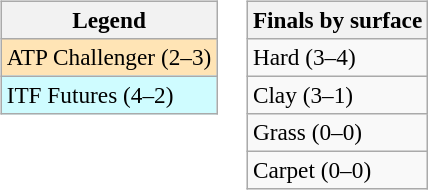<table>
<tr valign=top>
<td><br><table class=wikitable style=font-size:97%>
<tr>
<th>Legend</th>
</tr>
<tr bgcolor=moccasin>
<td>ATP Challenger (2–3)</td>
</tr>
<tr bgcolor=cffcff>
<td>ITF Futures (4–2)</td>
</tr>
</table>
</td>
<td><br><table class=wikitable style=font-size:97%>
<tr>
<th>Finals by surface</th>
</tr>
<tr>
<td>Hard (3–4)</td>
</tr>
<tr>
<td>Clay (3–1)</td>
</tr>
<tr>
<td>Grass (0–0)</td>
</tr>
<tr>
<td>Carpet (0–0)</td>
</tr>
</table>
</td>
</tr>
</table>
